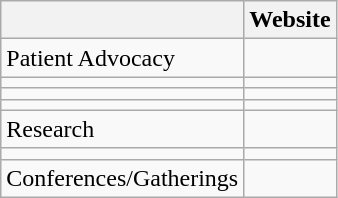<table class="wikitable">
<tr>
<th></th>
<th>Website</th>
</tr>
<tr>
<td>Patient Advocacy</td>
<td></td>
</tr>
<tr>
<td></td>
<td></td>
</tr>
<tr>
<td></td>
<td></td>
</tr>
<tr>
<td></td>
<td></td>
</tr>
<tr>
<td>Research</td>
<td></td>
</tr>
<tr>
<td></td>
<td></td>
</tr>
<tr>
<td>Conferences/Gatherings</td>
<td></td>
</tr>
</table>
